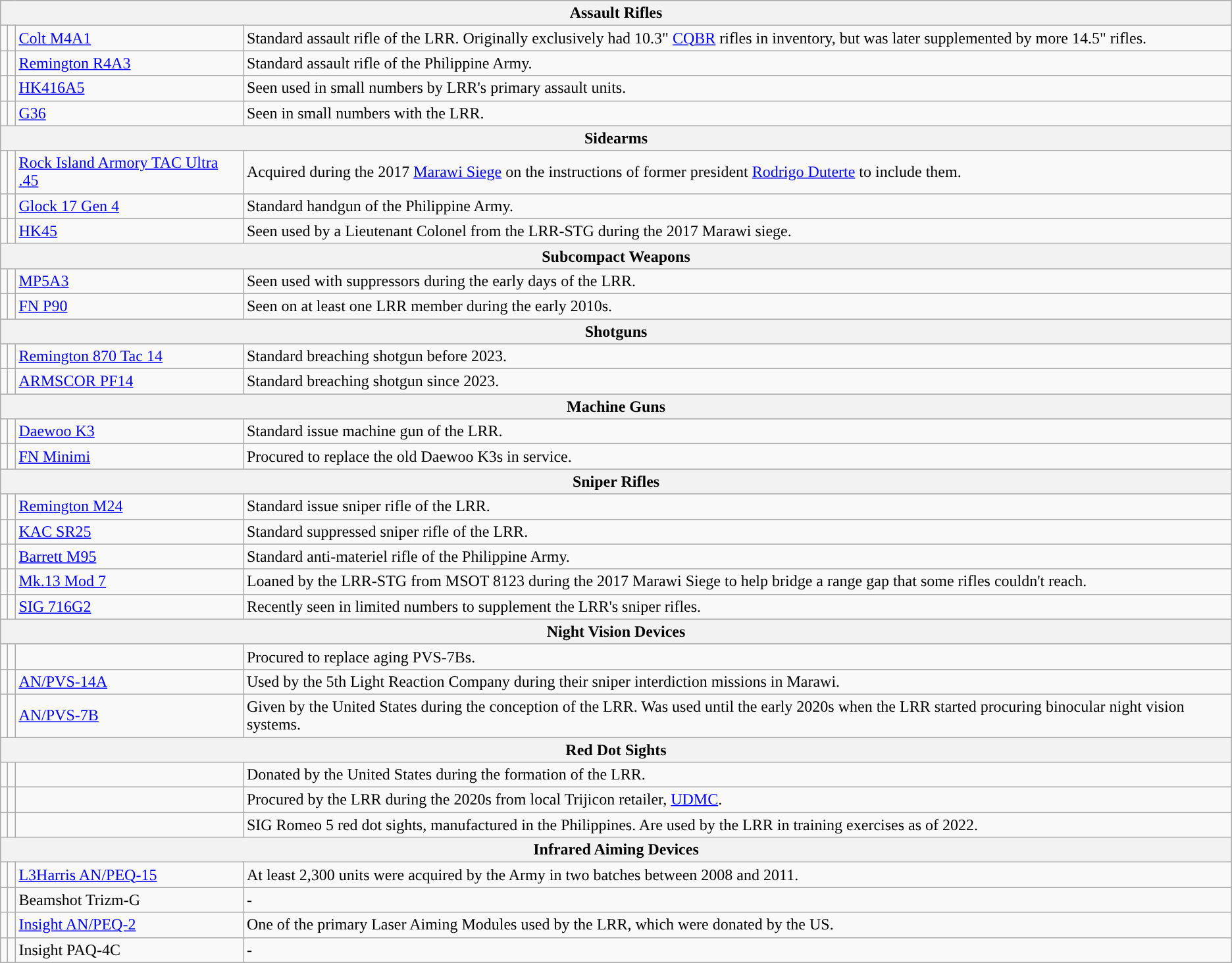<table class="wikitable">
<tr>
<th colspan="4">Assault Rifles</th>
</tr>
<tr>
<td></td>
<td></td>
<td><a href='#'>Colt M4A1</a></td>
<td>Standard assault rifle of the LRR. Originally exclusively had 10.3" <a href='#'>CQBR</a> rifles in inventory, but was later supplemented by more 14.5" rifles.</td>
</tr>
<tr>
<td></td>
<td></td>
<td><a href='#'>Remington R4A3</a></td>
<td>Standard assault rifle of the Philippine Army.</td>
</tr>
<tr>
<td></td>
<td></td>
<td><a href='#'>HK416A5</a></td>
<td>Seen used in small numbers by LRR's primary assault units.</td>
</tr>
<tr>
<td></td>
<td></td>
<td><a href='#'>G36</a></td>
<td>Seen in small numbers with the LRR.</td>
</tr>
<tr>
<th colspan="4">Sidearms</th>
</tr>
<tr>
<td></td>
<td></td>
<td><a href='#'>Rock Island Armory TAC Ultra .45</a></td>
<td>Acquired during the 2017 <a href='#'>Marawi Siege</a> on the instructions of former president <a href='#'>Rodrigo Duterte</a> to include them.</td>
</tr>
<tr>
<td></td>
<td><br></td>
<td><a href='#'>Glock 17 Gen 4</a></td>
<td>Standard handgun of the Philippine Army.</td>
</tr>
<tr>
<td></td>
<td></td>
<td><a href='#'>HK45</a></td>
<td>Seen used by a Lieutenant Colonel from the LRR-STG during the 2017 Marawi siege.</td>
</tr>
<tr>
<th colspan="4">Subcompact Weapons</th>
</tr>
<tr>
<td></td>
<td></td>
<td><a href='#'>MP5A3</a></td>
<td>Seen used with suppressors during the early days of the LRR.</td>
</tr>
<tr>
<td></td>
<td></td>
<td><a href='#'>FN P90</a></td>
<td>Seen on at least one LRR member during the early 2010s.</td>
</tr>
<tr>
<th colspan="4">Shotguns</th>
</tr>
<tr>
<td></td>
<td></td>
<td><a href='#'>Remington 870 Tac 14</a></td>
<td>Standard breaching shotgun before 2023.</td>
</tr>
<tr>
<td></td>
<td></td>
<td><a href='#'>ARMSCOR PF14</a></td>
<td>Standard breaching shotgun since 2023.</td>
</tr>
<tr>
<th colspan="4">Machine Guns</th>
</tr>
<tr>
<td></td>
<td></td>
<td><a href='#'>Daewoo K3</a></td>
<td>Standard issue machine gun of the LRR.</td>
</tr>
<tr>
<td></td>
<td></td>
<td><a href='#'>FN Minimi</a></td>
<td>Procured to replace the old Daewoo K3s in service.</td>
</tr>
<tr>
<th colspan="4">Sniper Rifles</th>
</tr>
<tr>
<td></td>
<td></td>
<td><a href='#'>Remington M24</a></td>
<td>Standard issue sniper rifle of the LRR.</td>
</tr>
<tr>
<td></td>
<td></td>
<td><a href='#'>KAC SR25</a></td>
<td>Standard suppressed sniper rifle of the LRR.</td>
</tr>
<tr>
<td></td>
<td></td>
<td><a href='#'>Barrett M95</a></td>
<td>Standard anti-materiel rifle of the Philippine Army.</td>
</tr>
<tr>
<td></td>
<td></td>
<td><a href='#'>Mk.13 Mod 7</a></td>
<td>Loaned by the LRR-STG from MSOT 8123 during the 2017 Marawi Siege to help bridge a range gap that some rifles couldn't reach.</td>
</tr>
<tr>
<td></td>
<td></td>
<td><a href='#'>SIG 716G2</a></td>
<td>Recently seen in limited numbers to supplement the LRR's sniper rifles.</td>
</tr>
<tr>
<th colspan="4">Night Vision Devices</th>
</tr>
<tr>
<td></td>
<td></td>
<td></td>
<td>Procured to replace aging PVS-7Bs.</td>
</tr>
<tr>
<td></td>
<td></td>
<td><a href='#'>AN/PVS-14A</a></td>
<td>Used by the 5th Light Reaction Company during their sniper interdiction missions in Marawi.</td>
</tr>
<tr>
<td></td>
<td></td>
<td><a href='#'>AN/PVS-7B</a></td>
<td>Given by the United States during the conception of the LRR. Was used until the early 2020s when the LRR started procuring binocular night vision systems.</td>
</tr>
<tr>
<th colspan="4">Red Dot Sights</th>
</tr>
<tr>
<td></td>
<td></td>
<td></td>
<td>Donated by the United States during the formation of the LRR.</td>
</tr>
<tr>
<td></td>
<td></td>
<td></td>
<td>Procured by the LRR during the 2020s from local Trijicon retailer, <a href='#'>UDMC</a>.</td>
</tr>
<tr>
<td></td>
<td><br></td>
<td></td>
<td>SIG Romeo 5 red dot sights, manufactured in the Philippines. Are used by the LRR in training exercises as of 2022.</td>
</tr>
<tr>
<th colspan="4">Infrared Aiming Devices</th>
</tr>
<tr>
<td></td>
<td></td>
<td><a href='#'>L3Harris AN/PEQ-15</a></td>
<td>At least 2,300 units were acquired by the Army in two batches between 2008 and 2011.</td>
</tr>
<tr>
<td></td>
<td></td>
<td>Beamshot Trizm-G</td>
<td>-</td>
</tr>
<tr>
<td></td>
<td></td>
<td><a href='#'>Insight AN/PEQ-2</a></td>
<td>One of the primary Laser Aiming Modules used by the LRR, which were donated by the US.</td>
</tr>
<tr>
<td></td>
<td></td>
<td>Insight PAQ-4C</td>
<td>-</td>
</tr>
</table>
